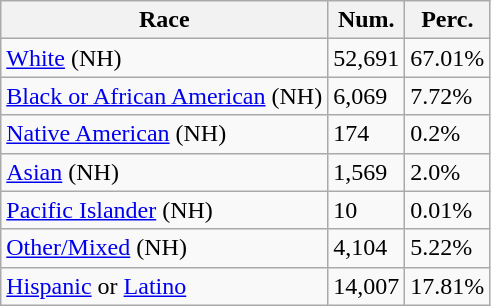<table class="wikitable">
<tr>
<th>Race</th>
<th>Num.</th>
<th>Perc.</th>
</tr>
<tr>
<td><a href='#'>White</a> (NH)</td>
<td>52,691</td>
<td>67.01%</td>
</tr>
<tr>
<td><a href='#'>Black or African American</a> (NH)</td>
<td>6,069</td>
<td>7.72%</td>
</tr>
<tr>
<td><a href='#'>Native American</a> (NH)</td>
<td>174</td>
<td>0.2%</td>
</tr>
<tr>
<td><a href='#'>Asian</a> (NH)</td>
<td>1,569</td>
<td>2.0%</td>
</tr>
<tr>
<td><a href='#'>Pacific Islander</a> (NH)</td>
<td>10</td>
<td>0.01%</td>
</tr>
<tr>
<td><a href='#'>Other/Mixed</a> (NH)</td>
<td>4,104</td>
<td>5.22%</td>
</tr>
<tr>
<td><a href='#'>Hispanic</a> or <a href='#'>Latino</a></td>
<td>14,007</td>
<td>17.81%</td>
</tr>
</table>
